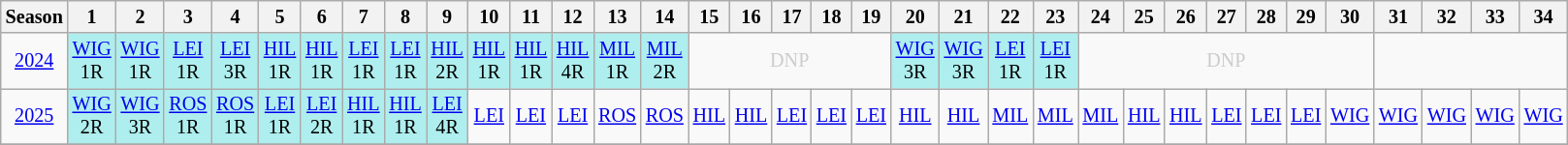<table class="wikitable" style="width:20%; margin:0; font-size:84%">
<tr>
<th>Season</th>
<th>1</th>
<th>2</th>
<th>3</th>
<th>4</th>
<th>5</th>
<th>6</th>
<th>7</th>
<th>8</th>
<th>9</th>
<th>10</th>
<th>11</th>
<th>12</th>
<th>13</th>
<th>14</th>
<th>15</th>
<th>16</th>
<th>17</th>
<th>18</th>
<th>19</th>
<th>20</th>
<th>21</th>
<th>22</th>
<th>23</th>
<th>24</th>
<th>25</th>
<th>26</th>
<th>27</th>
<th>28</th>
<th>29</th>
<th>30</th>
<th>31</th>
<th>32</th>
<th>33</th>
<th>34</th>
</tr>
<tr>
<td style="text-align:center;"background:#efefef;"><a href='#'>2024</a></td>
<td style="text-align:center; background:#afeeee;"><a href='#'>WIG</a><br>1R</td>
<td style="text-align:center; background:#afeeee;"><a href='#'>WIG</a><br>1R</td>
<td style="text-align:center; background:#afeeee;"><a href='#'>LEI</a><br>1R</td>
<td style="text-align:center; background:#afeeee;"><a href='#'>LEI</a><br>3R</td>
<td style="text-align:center; background:#afeeee;"><a href='#'>HIL</a><br>1R</td>
<td style="text-align:center; background:#afeeee;"><a href='#'>HIL</a><br>1R</td>
<td style="text-align:center; background:#afeeee;"><a href='#'>LEI</a><br>1R</td>
<td style="text-align:center; background:#afeeee;"><a href='#'>LEI</a><br>1R</td>
<td style="text-align:center; background:#afeeee;"><a href='#'>HIL</a><br>2R</td>
<td style="text-align:center; background:#afeeee;"><a href='#'>HIL</a><br>1R</td>
<td style="text-align:center; background:#afeeee;"><a href='#'>HIL</a><br>1R</td>
<td style="text-align:center; background:#afeeee;"><a href='#'>HIL</a><br>4R</td>
<td style="text-align:center; background:#afeeee;"><a href='#'>MIL</a><br>1R</td>
<td style="text-align:center; background:#afeeee;"><a href='#'>MIL</a><br>2R</td>
<td colspan="5" style="text-align:center; color:#ccc;">DNP</td>
<td style="text-align:center; background:#afeeee;"><a href='#'>WIG</a><br>3R</td>
<td style="text-align:center; background:#afeeee;"><a href='#'>WIG</a><br>3R</td>
<td style="text-align:center; background:#afeeee;"><a href='#'>LEI</a><br>1R</td>
<td style="text-align:center; background:#afeeee;"><a href='#'>LEI</a><br>1R</td>
<td colspan="7" style="text-align:center; color:#ccc;">DNP</td>
</tr>
<tr>
<td style="text-align:center;"background:#efefef;"><a href='#'>2025</a></td>
<td style="text-align:center; background:#afeeee;"><a href='#'>WIG</a><br>2R</td>
<td style="text-align:center; background:#afeeee;"><a href='#'>WIG</a><br>3R</td>
<td style="text-align:center; background:#afeeee;"><a href='#'>ROS</a><br>1R</td>
<td style="text-align:center; background:#afeeee;"><a href='#'>ROS</a><br>1R</td>
<td style="text-align:center; background:#afeeee;"><a href='#'>LEI</a><br>1R</td>
<td style="text-align:center; background:#afeeee;"><a href='#'>LEI</a><br>2R</td>
<td style="text-align:center; background:#afeeee;"><a href='#'>HIL</a><br>1R</td>
<td style="text-align:center; background:#afeeee;"><a href='#'>HIL</a><br>1R</td>
<td style="text-align:center; background:#afeeee;"><a href='#'>LEI</a><br>4R</td>
<td style="text-align:center; background:#;"><a href='#'>LEI</a><br></td>
<td style="text-align:center; background:#;"><a href='#'>LEI</a><br></td>
<td style="text-align:center; background:#;"><a href='#'>LEI</a><br></td>
<td style="text-align:center; background:#;"><a href='#'>ROS</a><br></td>
<td style="text-align:center; background:#;"><a href='#'>ROS</a><br></td>
<td style="text-align:center; background:#;"><a href='#'>HIL</a><br></td>
<td style="text-align:center; background:#;"><a href='#'>HIL</a><br></td>
<td style="text-align:center; background:#;"><a href='#'>LEI</a><br></td>
<td style="text-align:center; background:#;"><a href='#'>LEI</a><br></td>
<td style="text-align:center; background:#;"><a href='#'>LEI</a><br></td>
<td style="text-align:center; background:#;"><a href='#'>HIL</a><br></td>
<td style="text-align:center; background:#;"><a href='#'>HIL</a><br></td>
<td style="text-align:center; background:#;"><a href='#'>MIL</a><br></td>
<td style="text-align:center; background:#;"><a href='#'>MIL</a><br></td>
<td style="text-align:center; background:#;"><a href='#'>MIL</a><br></td>
<td style="text-align:center; background:#;"><a href='#'>HIL</a><br></td>
<td style="text-align:center; background:#;"><a href='#'>HIL</a><br></td>
<td style="text-align:center; background:#;"><a href='#'>LEI</a><br></td>
<td style="text-align:center; background:#;"><a href='#'>LEI</a><br></td>
<td style="text-align:center; background:#;"><a href='#'>LEI</a><br></td>
<td style="text-align:center; background:#;"><a href='#'>WIG</a><br></td>
<td style="text-align:center; background:#;"><a href='#'>WIG</a><br></td>
<td style="text-align:center; background:#;"><a href='#'>WIG</a><br></td>
<td style="text-align:center; background:#;"><a href='#'>WIG</a><br></td>
<td style="text-align:center; background:#;"><a href='#'>WIG</a><br></td>
</tr>
<tr>
</tr>
</table>
